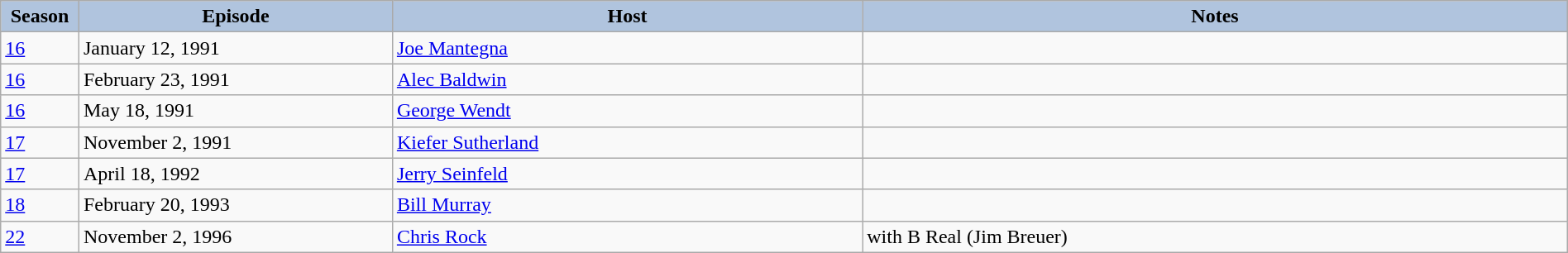<table class="wikitable" style="width:100%;">
<tr>
<th style="background:#B0C4DE;" width="5%">Season</th>
<th style="background:#B0C4DE;" width="20%">Episode</th>
<th style="background:#B0C4DE;" width="30%">Host</th>
<th style="background:#B0C4DE;" width="45%">Notes</th>
</tr>
<tr>
<td><a href='#'>16</a></td>
<td>January 12, 1991</td>
<td><a href='#'>Joe Mantegna</a></td>
<td></td>
</tr>
<tr>
<td><a href='#'>16</a></td>
<td>February 23, 1991</td>
<td><a href='#'>Alec Baldwin</a></td>
<td></td>
</tr>
<tr>
<td><a href='#'>16</a></td>
<td>May 18, 1991</td>
<td><a href='#'>George Wendt</a></td>
<td></td>
</tr>
<tr>
<td><a href='#'>17</a></td>
<td>November 2, 1991</td>
<td><a href='#'>Kiefer Sutherland</a></td>
<td></td>
</tr>
<tr>
<td><a href='#'>17</a></td>
<td>April 18, 1992</td>
<td><a href='#'>Jerry Seinfeld</a></td>
<td></td>
</tr>
<tr>
<td><a href='#'>18</a></td>
<td>February 20, 1993</td>
<td><a href='#'>Bill Murray</a></td>
<td></td>
</tr>
<tr>
<td><a href='#'>22</a></td>
<td>November 2, 1996</td>
<td><a href='#'>Chris Rock</a></td>
<td>with B Real (Jim Breuer)</td>
</tr>
</table>
